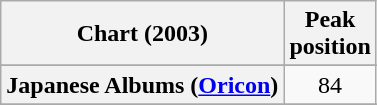<table class="wikitable sortable plainrowheaders" style="text-align:center">
<tr>
<th scope="col">Chart (2003)</th>
<th scope="col">Peak<br>position</th>
</tr>
<tr>
</tr>
<tr>
</tr>
<tr>
</tr>
<tr>
</tr>
<tr>
</tr>
<tr>
</tr>
<tr>
</tr>
<tr>
</tr>
<tr>
<th scope="row">Japanese Albums (<a href='#'>Oricon</a>)</th>
<td align="center">84</td>
</tr>
<tr>
</tr>
<tr>
</tr>
<tr>
</tr>
<tr>
</tr>
<tr>
</tr>
<tr>
</tr>
<tr>
</tr>
<tr>
</tr>
</table>
